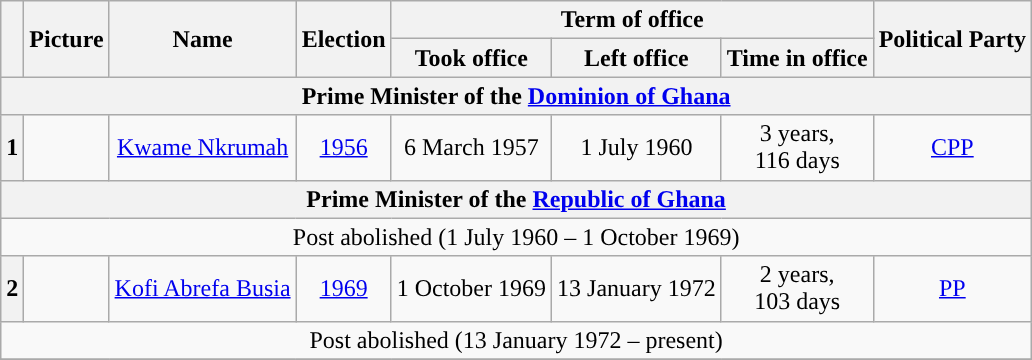<table class="wikitable" style="text-align:center">
<tr>
<th rowspan="2"></th>
<th rowspan="2">Picture</th>
<th rowspan="2">Name<br></th>
<th rowspan="2"><strong>Election</strong></th>
<th colspan="3">Term of office</th>
<th rowspan="2">Political Party</th>
</tr>
<tr>
<th>Took office</th>
<th>Left office</th>
<th><strong>Time in office</strong></th>
</tr>
<tr>
<th colspan="8">Prime Minister of the <a href='#'>Dominion of Ghana</a></th>
</tr>
<tr>
<th style="background:">1</th>
<td></td>
<td><a href='#'>Kwame Nkrumah</a><br></td>
<td><a href='#'>1956</a></td>
<td>6 March 1957</td>
<td>1 July 1960</td>
<td>3 years,<br>116 days</td>
<td><a href='#'>CPP</a></td>
</tr>
<tr>
<th colspan="8">Prime Minister of the <a href='#'>Republic of Ghana</a></th>
</tr>
<tr>
<td colspan="8">Post abolished (1 July 1960 – 1 October 1969)</td>
</tr>
<tr>
<th style="background:">2</th>
<td></td>
<td><a href='#'>Kofi Abrefa Busia</a><br></td>
<td><a href='#'>1969</a></td>
<td>1 October 1969</td>
<td>13 January 1972</td>
<td>2 years,<br>103 days</td>
<td><a href='#'>PP</a></td>
</tr>
<tr>
<td colspan="8">Post abolished (13 January 1972 – present)</td>
</tr>
<tr>
</tr>
</table>
